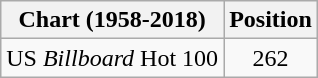<table class="wikitable plainrowheaders">
<tr>
<th>Chart (1958-2018)</th>
<th>Position</th>
</tr>
<tr>
<td>US <em>Billboard</em> Hot 100</td>
<td style="text-align:center;">262</td>
</tr>
</table>
